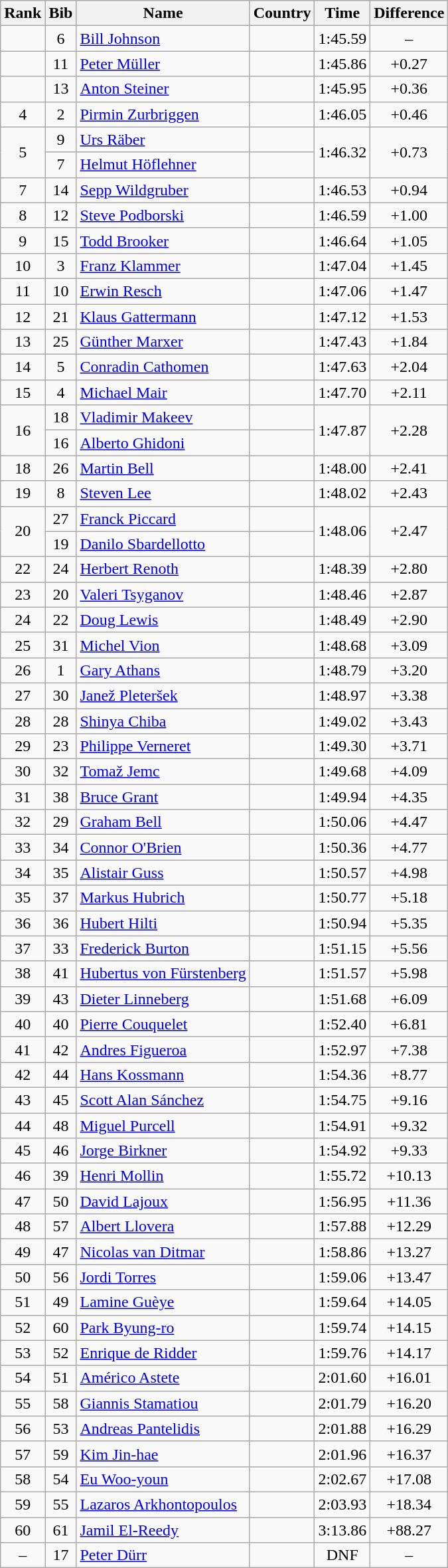<table class="wikitable sortable" style="text-align:center">
<tr>
<th>Rank</th>
<th>Bib</th>
<th>Name</th>
<th>Country</th>
<th>Time</th>
<th>Difference</th>
</tr>
<tr>
<td></td>
<td>6</td>
<td align=left><a href='#'>Bill Johnson</a></td>
<td align=left></td>
<td>1:45.59</td>
<td>–</td>
</tr>
<tr>
<td></td>
<td>11</td>
<td align=left><a href='#'>Peter Müller</a></td>
<td align=left></td>
<td>1:45.86</td>
<td>+0.27</td>
</tr>
<tr>
<td></td>
<td>13</td>
<td align=left><a href='#'>Anton Steiner</a></td>
<td align=left></td>
<td>1:45.95</td>
<td>+0.36</td>
</tr>
<tr>
<td>4</td>
<td>2</td>
<td align=left><a href='#'>Pirmin Zurbriggen</a></td>
<td align=left></td>
<td>1:46.05</td>
<td>+0.46</td>
</tr>
<tr>
<td rowspan=2>5</td>
<td>9</td>
<td align=left><a href='#'>Urs Räber</a></td>
<td align=left></td>
<td rowspan=2>1:46.32</td>
<td rowspan=2>+0.73</td>
</tr>
<tr>
<td>7</td>
<td align=left><a href='#'>Helmut Höflehner</a></td>
<td align=left></td>
</tr>
<tr>
<td>7</td>
<td>14</td>
<td align=left><a href='#'>Sepp Wildgruber</a></td>
<td align=left></td>
<td>1:46.53</td>
<td>+0.94</td>
</tr>
<tr>
<td>8</td>
<td>12</td>
<td align=left><a href='#'>Steve Podborski</a></td>
<td align=left></td>
<td>1:46.59</td>
<td>+1.00</td>
</tr>
<tr>
<td>9</td>
<td>15</td>
<td align=left><a href='#'>Todd Brooker</a></td>
<td align=left></td>
<td>1:46.64</td>
<td>+1.05</td>
</tr>
<tr>
<td>10</td>
<td>3</td>
<td align=left><a href='#'>Franz Klammer</a></td>
<td align=left></td>
<td>1:47.04</td>
<td>+1.45</td>
</tr>
<tr>
<td>11</td>
<td>10</td>
<td align=left><a href='#'>Erwin Resch</a></td>
<td align=left></td>
<td>1:47.06</td>
<td>+1.47</td>
</tr>
<tr>
<td>12</td>
<td>21</td>
<td align=left><a href='#'>Klaus Gattermann</a></td>
<td align=left></td>
<td>1:47.12</td>
<td>+1.53</td>
</tr>
<tr>
<td>13</td>
<td>25</td>
<td align=left><a href='#'>Günther Marxer</a></td>
<td align=left></td>
<td>1:47.43</td>
<td>+1.84</td>
</tr>
<tr>
<td>14</td>
<td>5</td>
<td align=left><a href='#'>Conradin Cathomen</a></td>
<td align=left></td>
<td>1:47.63</td>
<td>+2.04</td>
</tr>
<tr>
<td>15</td>
<td>4</td>
<td align=left><a href='#'>Michael Mair</a></td>
<td align=left></td>
<td>1:47.70</td>
<td>+2.11</td>
</tr>
<tr>
<td rowspan=2>16</td>
<td>18</td>
<td align=left><a href='#'>Vladimir Makeev</a></td>
<td align=left></td>
<td rowspan=2>1:47.87</td>
<td rowspan=2>+2.28</td>
</tr>
<tr>
<td>16</td>
<td align=left><a href='#'>Alberto Ghidoni</a></td>
<td align=left></td>
</tr>
<tr>
<td>18</td>
<td>26</td>
<td align=left><a href='#'>Martin Bell</a></td>
<td align=left></td>
<td>1:48.00</td>
<td>+2.41</td>
</tr>
<tr>
<td>19</td>
<td>8</td>
<td align=left><a href='#'>Steven Lee</a></td>
<td align=left></td>
<td>1:48.02</td>
<td>+2.43</td>
</tr>
<tr>
<td rowspan=2>20</td>
<td>27</td>
<td align=left><a href='#'>Franck Piccard</a></td>
<td align=left></td>
<td rowspan=2>1:48.06</td>
<td rowspan=2>+2.47</td>
</tr>
<tr>
<td>19</td>
<td align=left><a href='#'>Danilo Sbardellotto</a></td>
<td align=left></td>
</tr>
<tr>
<td>22</td>
<td>24</td>
<td align=left><a href='#'>Herbert Renoth</a></td>
<td align=left></td>
<td>1:48.39</td>
<td>+2.80</td>
</tr>
<tr>
<td>23</td>
<td>20</td>
<td align=left><a href='#'>Valeri Tsyganov</a></td>
<td align=left></td>
<td>1:48.46</td>
<td>+2.87</td>
</tr>
<tr>
<td>24</td>
<td>22</td>
<td align=left><a href='#'>Doug Lewis</a></td>
<td align=left></td>
<td>1:48.49</td>
<td>+2.90</td>
</tr>
<tr>
<td>25</td>
<td>31</td>
<td align=left><a href='#'>Michel Vion</a></td>
<td align=left></td>
<td>1:48.68</td>
<td>+3.09</td>
</tr>
<tr>
<td>26</td>
<td>1</td>
<td align=left><a href='#'>Gary Athans</a></td>
<td align=left></td>
<td>1:48.79</td>
<td>+3.20</td>
</tr>
<tr>
<td>27</td>
<td>30</td>
<td align=left><a href='#'>Janež Pleteršek</a></td>
<td align=left></td>
<td>1:48.97</td>
<td>+3.38</td>
</tr>
<tr>
<td>28</td>
<td>28</td>
<td align=left><a href='#'>Shinya Chiba</a></td>
<td align=left></td>
<td>1:49.02</td>
<td>+3.43</td>
</tr>
<tr>
<td>29</td>
<td>23</td>
<td align=left><a href='#'>Philippe Verneret</a></td>
<td align=left></td>
<td>1:49.30</td>
<td>+3.71</td>
</tr>
<tr>
<td>30</td>
<td>32</td>
<td align=left><a href='#'>Tomaž Jemc</a></td>
<td align=left></td>
<td>1:49.68</td>
<td>+4.09</td>
</tr>
<tr>
<td>31</td>
<td>38</td>
<td align=left><a href='#'>Bruce Grant</a></td>
<td align=left></td>
<td>1:49.94</td>
<td>+4.35</td>
</tr>
<tr>
<td>32</td>
<td>29</td>
<td align=left><a href='#'>Graham Bell</a></td>
<td align=left></td>
<td>1:50.06</td>
<td>+4.47</td>
</tr>
<tr>
<td>33</td>
<td>34</td>
<td align=left><a href='#'>Connor O'Brien</a></td>
<td align=left></td>
<td>1:50.36</td>
<td>+4.77</td>
</tr>
<tr>
<td>34</td>
<td>35</td>
<td align=left><a href='#'>Alistair Guss</a></td>
<td align=left></td>
<td>1:50.57</td>
<td>+4.98</td>
</tr>
<tr>
<td>35</td>
<td>37</td>
<td align=left><a href='#'>Markus Hubrich</a></td>
<td align=left></td>
<td>1:50.77</td>
<td>+5.18</td>
</tr>
<tr>
<td>36</td>
<td>36</td>
<td align=left><a href='#'>Hubert Hilti</a></td>
<td align=left></td>
<td>1:50.94</td>
<td>+5.35</td>
</tr>
<tr>
<td>37</td>
<td>33</td>
<td align=left><a href='#'>Frederick Burton</a></td>
<td align=left></td>
<td>1:51.15</td>
<td>+5.56</td>
</tr>
<tr>
<td>38</td>
<td>41</td>
<td align=left><a href='#'>Hubertus von Fürstenberg</a></td>
<td align=left></td>
<td>1:51.57</td>
<td>+5.98</td>
</tr>
<tr>
<td>39</td>
<td>43</td>
<td align=left><a href='#'>Dieter Linneberg</a></td>
<td align=left></td>
<td>1:51.68</td>
<td>+6.09</td>
</tr>
<tr>
<td>40</td>
<td>40</td>
<td align=left><a href='#'>Pierre Couquelet</a></td>
<td align=left></td>
<td>1:52.40</td>
<td>+6.81</td>
</tr>
<tr>
<td>41</td>
<td>42</td>
<td align=left><a href='#'>Andres Figueroa</a></td>
<td align=left></td>
<td>1:52.97</td>
<td>+7.38</td>
</tr>
<tr>
<td>42</td>
<td>44</td>
<td align=left><a href='#'>Hans Kossmann</a></td>
<td align=left></td>
<td>1:54.36</td>
<td>+8.77</td>
</tr>
<tr>
<td>43</td>
<td>45</td>
<td align=left><a href='#'>Scott Alan Sánchez</a></td>
<td align=left></td>
<td>1:54.75</td>
<td>+9.16</td>
</tr>
<tr>
<td>44</td>
<td>48</td>
<td align=left><a href='#'>Miguel Purcell</a></td>
<td align=left></td>
<td>1:54.91</td>
<td>+9.32</td>
</tr>
<tr>
<td>45</td>
<td>46</td>
<td align=left><a href='#'>Jorge Birkner</a></td>
<td align=left></td>
<td>1:54.92</td>
<td>+9.33</td>
</tr>
<tr>
<td>46</td>
<td>39</td>
<td align=left><a href='#'>Henri Mollin</a></td>
<td align=left></td>
<td>1:55.72</td>
<td>+10.13</td>
</tr>
<tr>
<td>47</td>
<td>50</td>
<td align=left><a href='#'>David Lajoux</a></td>
<td align=left></td>
<td>1:56.95</td>
<td>+11.36</td>
</tr>
<tr>
<td>48</td>
<td>57</td>
<td align=left><a href='#'>Albert Llovera</a></td>
<td align=left></td>
<td>1:57.88</td>
<td>+12.29</td>
</tr>
<tr>
<td>49</td>
<td>47</td>
<td align=left><a href='#'>Nicolas van Ditmar</a></td>
<td align=left></td>
<td>1:58.86</td>
<td>+13.27</td>
</tr>
<tr>
<td>50</td>
<td>56</td>
<td align=left><a href='#'>Jordi Torres</a></td>
<td align=left></td>
<td>1:59.06</td>
<td>+13.47</td>
</tr>
<tr>
<td>51</td>
<td>49</td>
<td align=left><a href='#'>Lamine Guèye</a></td>
<td align=left></td>
<td>1:59.64</td>
<td>+14.05</td>
</tr>
<tr>
<td>52</td>
<td>60</td>
<td align=left><a href='#'>Park Byung-ro</a></td>
<td align=left></td>
<td>1:59.74</td>
<td>+14.15</td>
</tr>
<tr>
<td>53</td>
<td>52</td>
<td align=left><a href='#'>Enrique de Ridder</a></td>
<td align=left></td>
<td>1:59.76</td>
<td>+14.17</td>
</tr>
<tr>
<td>54</td>
<td>51</td>
<td align=left><a href='#'>Américo Astete</a></td>
<td align=left></td>
<td>2:01.60</td>
<td>+16.01</td>
</tr>
<tr>
<td>55</td>
<td>58</td>
<td align=left><a href='#'>Giannis Stamatiou</a></td>
<td align=left></td>
<td>2:01.79</td>
<td>+16.20</td>
</tr>
<tr>
<td>56</td>
<td>53</td>
<td align=left><a href='#'>Andreas Pantelidis</a></td>
<td align=left></td>
<td>2:01.88</td>
<td>+16.29</td>
</tr>
<tr>
<td>57</td>
<td>59</td>
<td align=left><a href='#'>Kim Jin-hae</a></td>
<td align=left></td>
<td>2:01.96</td>
<td>+16.37</td>
</tr>
<tr>
<td>58</td>
<td>54</td>
<td align=left><a href='#'>Eu Woo-youn</a></td>
<td align=left></td>
<td>2:02.67</td>
<td>+17.08</td>
</tr>
<tr>
<td>59</td>
<td>55</td>
<td align=left><a href='#'>Lazaros Arkhontopoulos</a></td>
<td align=left></td>
<td>2:03.93</td>
<td>+18.34</td>
</tr>
<tr>
<td>60</td>
<td>61</td>
<td align=left><a href='#'>Jamil El-Reedy</a></td>
<td align=left></td>
<td>3:13.86</td>
<td>+88.27</td>
</tr>
<tr>
<td>–</td>
<td>17</td>
<td align=left><a href='#'>Peter Dürr</a></td>
<td align=left></td>
<td>DNF</td>
<td>–</td>
</tr>
</table>
